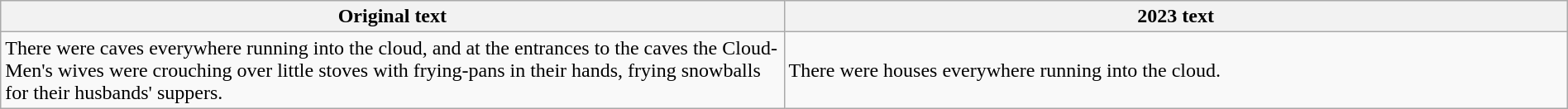<table style="margin:auto;"  class="wikitable">
<tr>
<th style="width: 50%;">Original text</th>
<th style="width: 50%;">2023 text</th>
</tr>
<tr>
<td>There were caves everywhere running into the cloud, and at the entrances to the caves the Cloud-Men's wives were crouching over little stoves with frying-pans in their hands, frying snowballs for their husbands' suppers.</td>
<td>There were houses everywhere running into the cloud.</td>
</tr>
</table>
